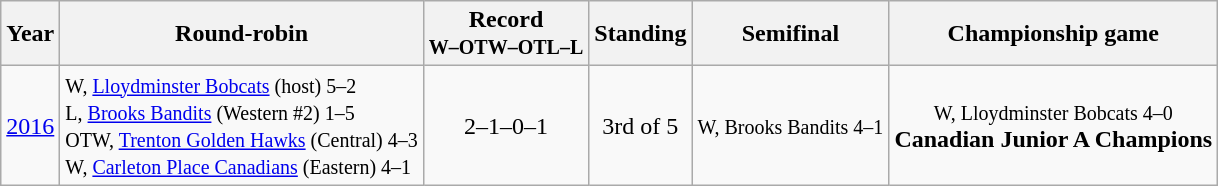<table class="wikitable" style="text-align:center;">
<tr>
<th>Year</th>
<th>Round-robin</th>
<th>Record<br><small>W–OTW–OTL–L</small></th>
<th>Standing</th>
<th>Semifinal</th>
<th>Championship game</th>
</tr>
<tr>
<td><a href='#'>2016</a></td>
<td align=left><small>W, <a href='#'>Lloydminster Bobcats</a> (host) 5–2<br>L, <a href='#'>Brooks Bandits</a> (Western #2) 1–5<br>OTW, <a href='#'>Trenton Golden Hawks</a> (Central) 4–3<br>W, <a href='#'>Carleton Place Canadians</a> (Eastern) 4–1</small></td>
<td>2–1–0–1</td>
<td>3rd of 5</td>
<td><small>W, Brooks Bandits 4–1</small></td>
<td><small>W, Lloydminster Bobcats 4–0</small><br><strong>Canadian Junior A Champions</strong></td>
</tr>
</table>
